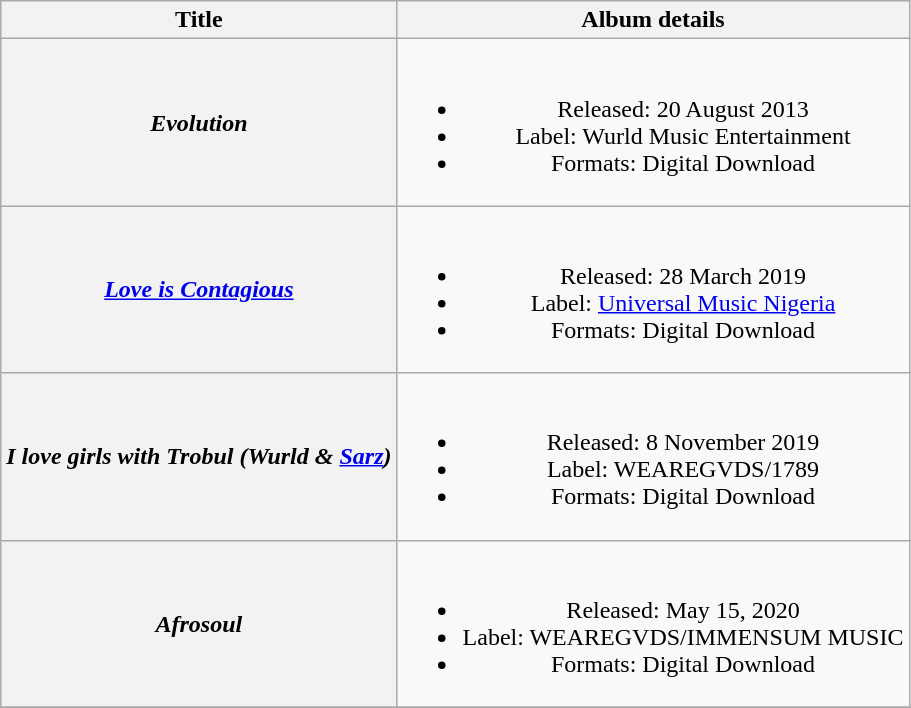<table class="wikitable plainrowheaders" style="text-align:center;">
<tr>
<th scope="col">Title</th>
<th scope="col">Album details</th>
</tr>
<tr>
<th scope="row"><em>Evolution</em></th>
<td><br><ul><li>Released: 20 August 2013</li><li>Label: Wurld Music Entertainment</li><li>Formats: Digital Download</li></ul></td>
</tr>
<tr>
<th scope="row"><em><a href='#'>Love is Contagious</a></em></th>
<td><br><ul><li>Released: 28 March 2019</li><li>Label: <a href='#'>Universal Music Nigeria</a></li><li>Formats: Digital Download</li></ul></td>
</tr>
<tr>
<th><em>I love girls with Trobul (Wurld & <a href='#'>Sarz</a>)</em></th>
<td><br><ul><li>Released: 8 November 2019</li><li>Label: WEAREGVDS/1789</li><li>Formats: Digital Download</li></ul></td>
</tr>
<tr>
<th><em>Afrosoul</em></th>
<td><br><ul><li>Released: May 15, 2020</li><li>Label: WEAREGVDS/IMMENSUM MUSIC</li><li>Formats: Digital Download</li></ul></td>
</tr>
<tr>
</tr>
</table>
